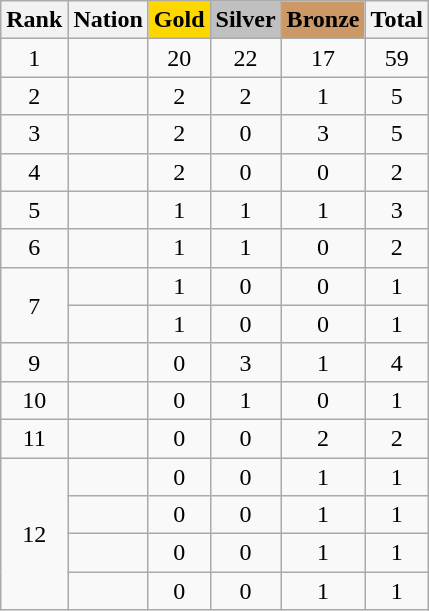<table class="wikitable sortable" style="text-align:center">
<tr>
<th>Rank</th>
<th>Nation</th>
<th style="background-color:gold">Gold</th>
<th style="background-color:silver">Silver</th>
<th style="background-color:#cc9966">Bronze</th>
<th>Total</th>
</tr>
<tr>
<td>1</td>
<td align=left></td>
<td>20</td>
<td>22</td>
<td>17</td>
<td>59</td>
</tr>
<tr>
<td>2</td>
<td align=left></td>
<td>2</td>
<td>2</td>
<td>1</td>
<td>5</td>
</tr>
<tr>
<td>3</td>
<td align="left"></td>
<td>2</td>
<td>0</td>
<td>3</td>
<td>5</td>
</tr>
<tr>
<td>4</td>
<td align="left"></td>
<td>2</td>
<td>0</td>
<td>0</td>
<td>2</td>
</tr>
<tr>
<td>5</td>
<td align="left"></td>
<td>1</td>
<td>1</td>
<td>1</td>
<td>3</td>
</tr>
<tr>
<td>6</td>
<td align="left"></td>
<td>1</td>
<td>1</td>
<td>0</td>
<td>2</td>
</tr>
<tr>
<td rowspan=2>7</td>
<td align=left></td>
<td>1</td>
<td>0</td>
<td>0</td>
<td>1</td>
</tr>
<tr>
<td align=left></td>
<td>1</td>
<td>0</td>
<td>0</td>
<td>1</td>
</tr>
<tr>
<td>9</td>
<td align=left></td>
<td>0</td>
<td>3</td>
<td>1</td>
<td>4</td>
</tr>
<tr>
<td>10</td>
<td align=left></td>
<td>0</td>
<td>1</td>
<td>0</td>
<td>1</td>
</tr>
<tr>
<td>11</td>
<td align=left></td>
<td>0</td>
<td>0</td>
<td>2</td>
<td>2</td>
</tr>
<tr>
<td rowspan=5>12</td>
<td align=left></td>
<td>0</td>
<td>0</td>
<td>1</td>
<td>1</td>
</tr>
<tr>
<td align=left></td>
<td>0</td>
<td>0</td>
<td>1</td>
<td>1</td>
</tr>
<tr>
<td align=left></td>
<td>0</td>
<td>0</td>
<td>1</td>
<td>1</td>
</tr>
<tr>
<td align=left></td>
<td>0</td>
<td>0</td>
<td>1</td>
<td>1</td>
</tr>
</table>
